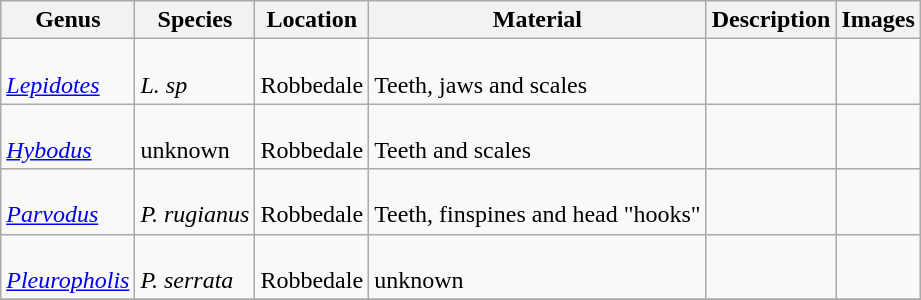<table class="wikitable" align="center">
<tr>
<th>Genus</th>
<th>Species</th>
<th>Location</th>
<th>Material</th>
<th>Description</th>
<th>Images</th>
</tr>
<tr>
<td><br><em><a href='#'>Lepidotes</a></em></td>
<td><br><em>L. sp</em></td>
<td><br>Robbedale</td>
<td><br>Teeth, jaws and scales</td>
<td></td>
<td></td>
</tr>
<tr>
<td><br><em><a href='#'>Hybodus</a></em></td>
<td><br>unknown</td>
<td><br>Robbedale</td>
<td><br>Teeth and scales</td>
<td></td>
<td></td>
</tr>
<tr>
<td><br><em><a href='#'>Parvodus</a></em></td>
<td><br><em>P. rugianus</em></td>
<td><br>Robbedale</td>
<td><br>Teeth, finspines and head "hooks"</td>
<td></td>
<td></td>
</tr>
<tr>
<td><br><em><a href='#'>Pleuropholis</a></em></td>
<td><br><em>P. serrata</em></td>
<td><br>Robbedale</td>
<td><br>unknown</td>
<td></td>
<td></td>
</tr>
<tr>
</tr>
</table>
